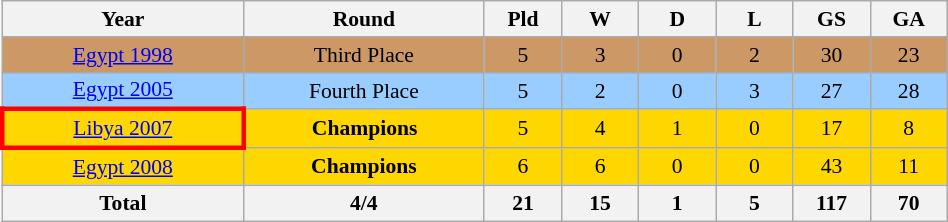<table class="wikitable" width=50% style="text-align: center;font-size:90%;">
<tr>
<th width=25%>Year</th>
<th width=25%>Round</th>
<th width=8%>Pld</th>
<th width=8%>W</th>
<th width=8%>D</th>
<th width=8%>L</th>
<th width=8%>GS</th>
<th width=8%>GA</th>
</tr>
<tr bgcolor="#cc9966">
<td><a href='#'>Egypt 1998</a></td>
<td>Third Place</td>
<td>5</td>
<td>3</td>
<td>0</td>
<td>2</td>
<td>30</td>
<td>23</td>
</tr>
<tr bgcolor=#9acdff>
<td><a href='#'>Egypt 2005</a></td>
<td>Fourth Place</td>
<td>5</td>
<td>2</td>
<td>0</td>
<td>3</td>
<td>27</td>
<td>28</td>
</tr>
<tr bgcolor=gold>
<td style="border: 3px solid red"><a href='#'>Libya 2007</a></td>
<td><strong>Champions</strong></td>
<td>5</td>
<td>4</td>
<td>1</td>
<td>0</td>
<td>17</td>
<td>8</td>
</tr>
<tr bgcolor=gold>
<td><a href='#'>Egypt 2008</a></td>
<td><strong>Champions</strong></td>
<td>6</td>
<td>6</td>
<td>0</td>
<td>0</td>
<td>43</td>
<td>11</td>
</tr>
<tr>
<th><strong>Total</strong></th>
<th>4/4</th>
<th>21</th>
<th>15</th>
<th>1</th>
<th>5</th>
<th>117</th>
<th>70</th>
</tr>
</table>
